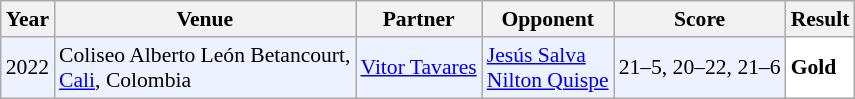<table class="sortable wikitable" style="font-size: 90%;">
<tr>
<th>Year</th>
<th>Venue</th>
<th>Partner</th>
<th>Opponent</th>
<th>Score</th>
<th>Result</th>
</tr>
<tr style="background:#ECF2FF">
<td rowspan="3" align="center">2022</td>
<td rowspan="3" align="left">Coliseo Alberto León Betancourt,<br><a href='#'>Cali</a>, Colombia</td>
<td rowspan="3"> <a href='#'>Vitor Tavares</a></td>
<td align="left"> <a href='#'>Jesús Salva</a><br> <a href='#'>Nilton Quispe</a></td>
<td align="left">21–5, 20–22, 21–6</td>
<td rowspan="3" style="text-align:left; background:white"> <strong>Gold</strong></td>
</tr>
</table>
